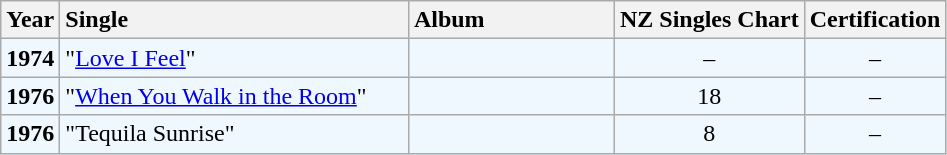<table class="wikitable"|width=100%>
<tr ">
<th style="text-align:left; vertical-align:bottom;">Year</th>
<th style="vertical-align:bottom; text-align:left; width:225px;">Single</th>
<th style="vertical-align:bottom; text-align:left; width:130px;">Album</th>
<th style="text-align:center; vertical-align:top;">NZ Singles Chart</th>
<th style="vertical-align:bottom; text-align:center; width:50px;">Certification</th>
</tr>
<tr style="background:#f0f8ff; vertical-align:top;">
<td style="text-align:left; "><strong>1974</strong></td>
<td style="text-align:left; ">"<a href='#'>Love I Feel</a>"</td>
<td style="text-align:left; "></td>
<td style="text-align:center; ">–</td>
<td style="text-align:center; ">–</td>
</tr>
<tr style="background:#f0f8ff; vertical-align:top;">
<td style="text-align:left; "><strong>1976</strong></td>
<td style="text-align:left; ">"<a href='#'>When You Walk in the Room</a>"</td>
<td style="text-align:left; "></td>
<td style="text-align:center; ">18</td>
<td style="text-align:center; ">–</td>
</tr>
<tr style="background:#f0f8ff; vertical-align:top;">
<td style="text-align:left; "><strong>1976</strong></td>
<td style="text-align:left; ">"Tequila Sunrise"</td>
<td style="text-align:left; "></td>
<td style="text-align:center; ">8</td>
<td style="text-align:center; ">–</td>
</tr>
</table>
